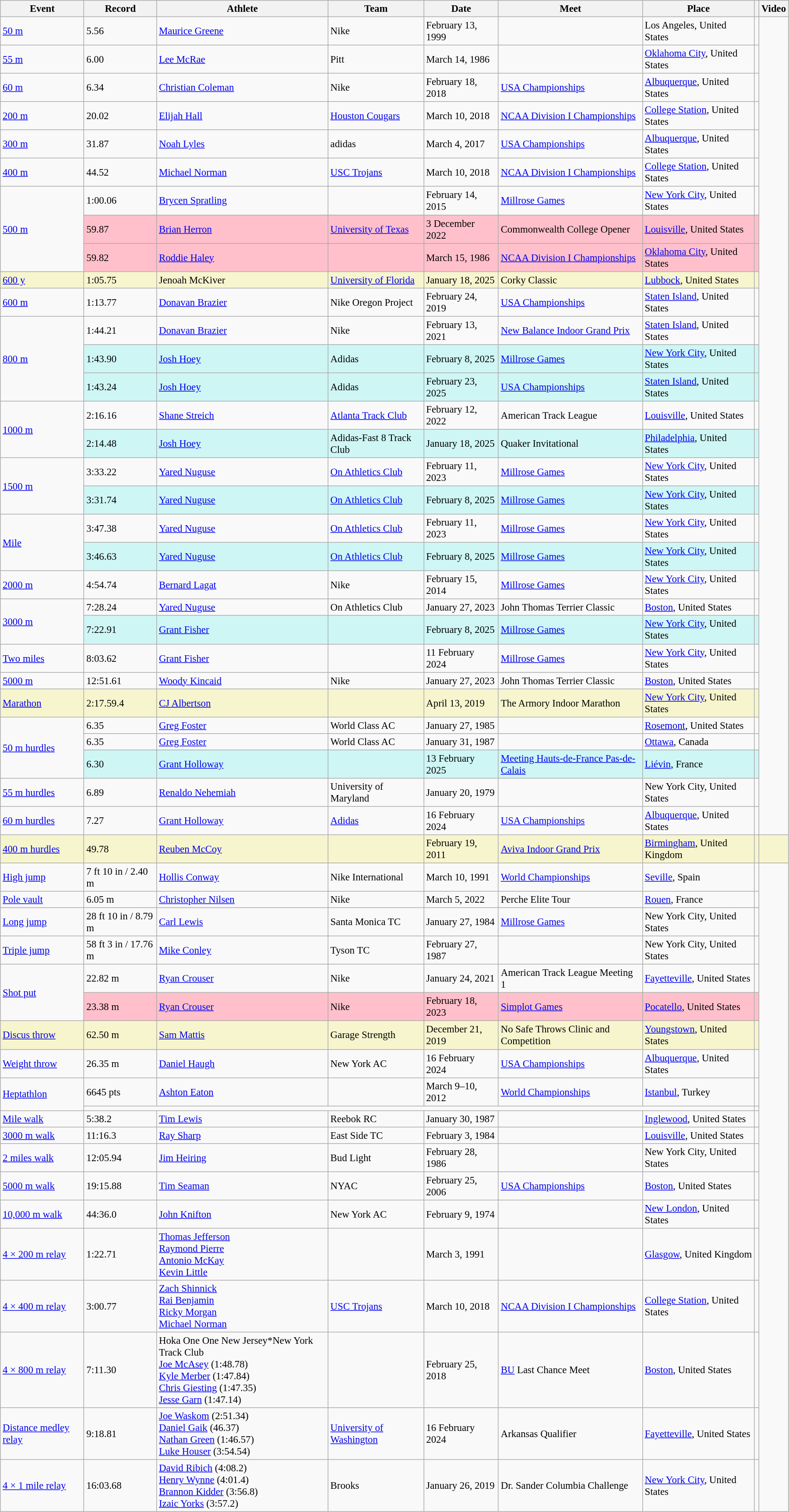<table class="wikitable" style="font-size: 95%; width: 95%;">
<tr>
<th>Event</th>
<th>Record</th>
<th>Athlete</th>
<th>Team</th>
<th>Date</th>
<th>Meet</th>
<th>Place</th>
<th></th>
<th>Video</th>
</tr>
<tr>
<td><a href='#'>50 m</a></td>
<td>5.56</td>
<td><a href='#'>Maurice Greene</a></td>
<td>Nike</td>
<td>February 13, 1999</td>
<td></td>
<td>Los Angeles, United States</td>
<td></td>
</tr>
<tr>
<td><a href='#'>55 m</a></td>
<td>6.00</td>
<td><a href='#'>Lee McRae</a></td>
<td>Pitt</td>
<td>March 14, 1986</td>
<td></td>
<td><a href='#'>Oklahoma City</a>, United States</td>
<td></td>
</tr>
<tr>
<td><a href='#'>60 m</a></td>
<td>6.34 </td>
<td><a href='#'>Christian Coleman</a></td>
<td>Nike</td>
<td>February 18, 2018</td>
<td><a href='#'>USA Championships</a></td>
<td><a href='#'>Albuquerque</a>, United States</td>
<td></td>
</tr>
<tr>
<td><a href='#'>200 m</a></td>
<td>20.02</td>
<td><a href='#'>Elijah Hall</a></td>
<td><a href='#'>Houston Cougars</a></td>
<td>March 10, 2018</td>
<td><a href='#'>NCAA Division I Championships</a></td>
<td><a href='#'>College Station</a>, United States</td>
<td></td>
</tr>
<tr>
<td><a href='#'>300 m</a></td>
<td>31.87 </td>
<td><a href='#'>Noah Lyles</a></td>
<td>adidas</td>
<td>March 4, 2017</td>
<td><a href='#'>USA Championships</a></td>
<td><a href='#'>Albuquerque</a>, United States</td>
<td></td>
</tr>
<tr>
<td><a href='#'>400 m</a></td>
<td>44.52</td>
<td><a href='#'>Michael Norman</a></td>
<td><a href='#'>USC Trojans</a></td>
<td>March 10, 2018</td>
<td><a href='#'>NCAA Division I Championships</a></td>
<td><a href='#'>College Station</a>, United States</td>
<td></td>
</tr>
<tr>
<td rowspan=3><a href='#'>500 m</a></td>
<td>1:00.06</td>
<td><a href='#'>Brycen Spratling</a></td>
<td></td>
<td>February 14, 2015</td>
<td><a href='#'>Millrose Games</a></td>
<td><a href='#'>New York City</a>, United States</td>
<td></td>
</tr>
<tr style="background:pink">
<td>59.87</td>
<td><a href='#'>Brian Herron</a></td>
<td><a href='#'>University of Texas</a></td>
<td>3 December 2022</td>
<td>Commonwealth College Opener</td>
<td><a href='#'>Louisville</a>, United States</td>
<td></td>
</tr>
<tr style="background:pink">
<td>59.82</td>
<td><a href='#'>Roddie Haley</a></td>
<td></td>
<td>March 15, 1986</td>
<td><a href='#'>NCAA Division I Championships</a></td>
<td><a href='#'>Oklahoma City</a>, United States</td>
<td></td>
</tr>
<tr style="background:#f6F5CE;">
<td><a href='#'>600 y</a></td>
<td>1:05.75</td>
<td>Jenoah McKiver</td>
<td><a href='#'>University of Florida</a></td>
<td>January 18, 2025</td>
<td>Corky Classic</td>
<td><a href='#'>Lubbock</a>, United States</td>
<td></td>
</tr>
<tr>
<td><a href='#'>600 m</a></td>
<td>1:13.77</td>
<td><a href='#'>Donavan Brazier</a></td>
<td>Nike Oregon Project</td>
<td>February 24, 2019</td>
<td><a href='#'>USA Championships</a></td>
<td><a href='#'>Staten Island</a>, United States</td>
<td></td>
</tr>
<tr>
<td rowspan="3"><a href='#'>800 m</a></td>
<td>1:44.21</td>
<td><a href='#'>Donavan Brazier</a></td>
<td>Nike</td>
<td>February 13, 2021</td>
<td><a href='#'>New Balance Indoor Grand Prix</a></td>
<td><a href='#'>Staten Island</a>, United States</td>
<td></td>
</tr>
<tr style="background:#cef6f5;">
<td>1:43.90</td>
<td><a href='#'>Josh Hoey</a></td>
<td>Adidas</td>
<td>February 8, 2025</td>
<td><a href='#'>Millrose Games</a></td>
<td><a href='#'>New York City</a>, United States</td>
<td></td>
</tr>
<tr style="background:#cef6f5;">
<td>1:43.24</td>
<td><a href='#'>Josh Hoey</a></td>
<td>Adidas</td>
<td>February 23, 2025</td>
<td><a href='#'>USA Championships</a></td>
<td><a href='#'>Staten Island</a>, United States</td>
<td></td>
</tr>
<tr>
<td rowspan="2"><a href='#'>1000 m</a></td>
<td>2:16.16</td>
<td><a href='#'>Shane Streich</a></td>
<td><a href='#'>Atlanta Track Club</a></td>
<td>February 12, 2022</td>
<td>American Track League</td>
<td><a href='#'>Louisville</a>, United States</td>
<td></td>
</tr>
<tr bgcolor=#CEF6F5>
<td>2:14.48</td>
<td><a href='#'>Josh Hoey</a></td>
<td>Adidas-Fast 8 Track Club</td>
<td>January 18, 2025</td>
<td>Quaker Invitational</td>
<td><a href='#'>Philadelphia</a>, United States</td>
<td></td>
</tr>
<tr>
<td rowspan="2"><a href='#'>1500 m</a></td>
<td>3:33.22</td>
<td><a href='#'>Yared Nuguse</a></td>
<td><a href='#'>On Athletics Club</a></td>
<td>February 11, 2023</td>
<td><a href='#'>Millrose Games</a></td>
<td><a href='#'>New York City</a>, United States</td>
<td></td>
</tr>
<tr style="background:#cef6f5;">
<td>3:31.74</td>
<td><a href='#'>Yared Nuguse</a></td>
<td><a href='#'>On Athletics Club</a></td>
<td>February 8, 2025</td>
<td><a href='#'>Millrose Games</a></td>
<td><a href='#'>New York City</a>, United States</td>
<td></td>
</tr>
<tr>
<td rowspan="2"><a href='#'>Mile</a></td>
<td>3:47.38</td>
<td><a href='#'>Yared Nuguse</a></td>
<td><a href='#'>On Athletics Club</a></td>
<td>February 11, 2023</td>
<td><a href='#'>Millrose Games</a></td>
<td><a href='#'>New York City</a>, United States</td>
<td></td>
</tr>
<tr style="background:#cef6f5;">
<td>3:46.63</td>
<td><a href='#'>Yared Nuguse</a></td>
<td><a href='#'>On Athletics Club</a></td>
<td>February 8, 2025</td>
<td><a href='#'>Millrose Games</a></td>
<td><a href='#'>New York City</a>, United States</td>
<td></td>
</tr>
<tr>
<td><a href='#'>2000 m</a></td>
<td>4:54.74</td>
<td><a href='#'>Bernard Lagat</a></td>
<td>Nike</td>
<td>February 15, 2014</td>
<td><a href='#'>Millrose Games</a></td>
<td><a href='#'>New York City</a>, United States</td>
<td></td>
</tr>
<tr>
<td rowspan="2"><a href='#'>3000 m</a></td>
<td>7:28.24</td>
<td><a href='#'>Yared Nuguse</a></td>
<td>On Athletics Club</td>
<td>January 27, 2023</td>
<td>John Thomas Terrier Classic</td>
<td><a href='#'>Boston</a>, United States</td>
<td></td>
</tr>
<tr style="background:#cef6f5;">
<td>7:22.91</td>
<td><a href='#'>Grant Fisher</a></td>
<td></td>
<td>February 8, 2025</td>
<td><a href='#'>Millrose Games</a></td>
<td><a href='#'>New York City</a>, United States</td>
<td></td>
</tr>
<tr>
<td><a href='#'>Two miles</a></td>
<td>8:03.62</td>
<td><a href='#'>Grant Fisher</a></td>
<td></td>
<td>11 February 2024</td>
<td><a href='#'>Millrose Games</a></td>
<td><a href='#'>New York City</a>, United States</td>
<td></td>
</tr>
<tr>
<td><a href='#'>5000 m</a></td>
<td>12:51.61</td>
<td><a href='#'>Woody Kincaid</a></td>
<td>Nike</td>
<td>January 27, 2023</td>
<td>John Thomas Terrier Classic</td>
<td><a href='#'>Boston</a>, United States</td>
<td></td>
</tr>
<tr style="background:#f6F5CE;">
<td><a href='#'>Marathon</a></td>
<td>2:17.59.4</td>
<td><a href='#'>CJ Albertson</a></td>
<td></td>
<td>April 13, 2019</td>
<td>The Armory Indoor Marathon</td>
<td><a href='#'>New York City</a>, United States</td>
<td></td>
</tr>
<tr>
<td rowspan=3><a href='#'>50 m hurdles</a></td>
<td>6.35</td>
<td><a href='#'>Greg Foster</a></td>
<td>World Class AC</td>
<td>January 27, 1985</td>
<td></td>
<td><a href='#'>Rosemont</a>, United States</td>
<td></td>
</tr>
<tr>
<td>6.35</td>
<td><a href='#'>Greg Foster</a></td>
<td>World Class AC</td>
<td>January 31, 1987</td>
<td></td>
<td><a href='#'>Ottawa</a>, Canada</td>
<td></td>
</tr>
<tr bgcolor=#CEF6F5>
<td>6.30</td>
<td><a href='#'>Grant Holloway</a></td>
<td></td>
<td>13 February 2025</td>
<td><a href='#'>Meeting Hauts-de-France Pas-de-Calais</a></td>
<td><a href='#'>Liévin</a>, France</td>
<td></td>
</tr>
<tr>
<td><a href='#'>55 m hurdles</a></td>
<td>6.89</td>
<td><a href='#'>Renaldo Nehemiah</a></td>
<td>University of Maryland</td>
<td>January 20, 1979</td>
<td></td>
<td>New York City, United States</td>
<td></td>
</tr>
<tr>
<td><a href='#'>60 m hurdles</a></td>
<td>7.27 </td>
<td><a href='#'>Grant Holloway</a></td>
<td><a href='#'>Adidas</a></td>
<td>16 February 2024</td>
<td><a href='#'>USA Championships</a></td>
<td><a href='#'>Albuquerque</a>, United States</td>
<td></td>
</tr>
<tr style="background:#f6F5CE;">
<td><a href='#'>400 m hurdles</a></td>
<td>49.78</td>
<td><a href='#'>Reuben McCoy</a></td>
<td></td>
<td>February 19, 2011</td>
<td><a href='#'>Aviva Indoor Grand Prix</a></td>
<td><a href='#'>Birmingham</a>, United Kingdom</td>
<td></td>
<td></td>
</tr>
<tr>
<td><a href='#'>High jump</a></td>
<td>7 ft 10 in / 2.40 m</td>
<td><a href='#'>Hollis Conway</a></td>
<td>Nike International</td>
<td>March 10, 1991</td>
<td><a href='#'>World Championships</a></td>
<td><a href='#'>Seville</a>, Spain</td>
<td></td>
</tr>
<tr>
<td><a href='#'>Pole vault</a></td>
<td>6.05 m</td>
<td><a href='#'>Christopher Nilsen</a></td>
<td>Nike</td>
<td>March 5, 2022</td>
<td>Perche Elite Tour</td>
<td><a href='#'>Rouen</a>, France</td>
<td></td>
</tr>
<tr>
<td><a href='#'>Long jump</a></td>
<td>28 ft 10 in / 8.79 m</td>
<td><a href='#'>Carl Lewis</a></td>
<td>Santa Monica TC</td>
<td>January 27, 1984</td>
<td><a href='#'>Millrose Games</a></td>
<td>New York City, United States</td>
<td></td>
</tr>
<tr>
<td><a href='#'>Triple jump</a></td>
<td>58 ft 3 in / 17.76 m</td>
<td><a href='#'>Mike Conley</a></td>
<td>Tyson TC</td>
<td>February 27, 1987</td>
<td></td>
<td>New York City, United States</td>
<td></td>
</tr>
<tr>
<td rowspan=2><a href='#'>Shot put</a></td>
<td>22.82 m</td>
<td><a href='#'>Ryan Crouser</a></td>
<td>Nike</td>
<td>January 24, 2021</td>
<td>American Track League Meeting 1</td>
<td><a href='#'>Fayetteville</a>, United States</td>
<td></td>
</tr>
<tr style="background:pink">
<td>23.38 m </td>
<td><a href='#'>Ryan Crouser</a></td>
<td>Nike</td>
<td>February 18, 2023</td>
<td><a href='#'>Simplot Games</a></td>
<td><a href='#'>Pocatello</a>, United States</td>
<td></td>
</tr>
<tr style="background:#f6F5CE;">
<td><a href='#'>Discus throw</a></td>
<td>62.50 m</td>
<td><a href='#'>Sam Mattis</a></td>
<td>Garage Strength</td>
<td>December 21, 2019</td>
<td>No Safe Throws Clinic and Competition</td>
<td><a href='#'>Youngstown</a>, United States</td>
<td></td>
</tr>
<tr>
<td><a href='#'>Weight throw</a></td>
<td>26.35 m </td>
<td><a href='#'>Daniel Haugh</a></td>
<td>New York AC</td>
<td>16 February 2024</td>
<td><a href='#'>USA Championships</a></td>
<td><a href='#'>Albuquerque</a>, United States</td>
<td></td>
</tr>
<tr>
<td rowspan=2><a href='#'>Heptathlon</a></td>
<td>6645 pts</td>
<td><a href='#'>Ashton Eaton</a></td>
<td></td>
<td>March 9–10, 2012</td>
<td><a href='#'>World Championships</a></td>
<td><a href='#'>Istanbul</a>, Turkey</td>
<td></td>
</tr>
<tr>
<td colspan=6></td>
<td></td>
</tr>
<tr>
<td><a href='#'>Mile walk</a></td>
<td>5:38.2</td>
<td><a href='#'>Tim Lewis</a></td>
<td>Reebok RC</td>
<td>January 30, 1987</td>
<td></td>
<td><a href='#'>Inglewood</a>, United States</td>
<td></td>
</tr>
<tr>
<td><a href='#'>3000 m walk</a></td>
<td>11:16.3</td>
<td><a href='#'>Ray Sharp</a></td>
<td>East Side TC</td>
<td>February 3, 1984</td>
<td></td>
<td><a href='#'>Louisville</a>, United States</td>
<td></td>
</tr>
<tr>
<td><a href='#'>2 miles walk</a></td>
<td>12:05.94</td>
<td><a href='#'>Jim Heiring</a></td>
<td>Bud Light</td>
<td>February 28, 1986</td>
<td></td>
<td>New York City, United States</td>
<td></td>
</tr>
<tr>
<td><a href='#'>5000 m walk</a></td>
<td>19:15.88</td>
<td><a href='#'>Tim Seaman</a></td>
<td>NYAC</td>
<td>February 25, 2006</td>
<td><a href='#'>USA Championships</a></td>
<td><a href='#'>Boston</a>, United States</td>
<td></td>
</tr>
<tr>
<td><a href='#'>10,000 m walk</a></td>
<td>44:36.0</td>
<td><a href='#'>John Knifton</a></td>
<td>New York AC</td>
<td>February 9, 1974</td>
<td></td>
<td><a href='#'>New London</a>, United States</td>
<td></td>
</tr>
<tr>
<td><a href='#'>4 × 200 m relay</a></td>
<td>1:22.71</td>
<td><a href='#'>Thomas Jefferson</a><br><a href='#'>Raymond Pierre</a><br><a href='#'>Antonio McKay</a><br><a href='#'>Kevin Little</a></td>
<td></td>
<td>March 3, 1991</td>
<td></td>
<td><a href='#'>Glasgow</a>, United Kingdom</td>
<td></td>
</tr>
<tr>
<td><a href='#'>4 × 400 m relay</a></td>
<td>3:00.77</td>
<td><a href='#'>Zach Shinnick</a><br><a href='#'>Rai Benjamin</a><br><a href='#'>Ricky Morgan</a><br><a href='#'>Michael Norman</a></td>
<td><a href='#'>USC Trojans</a></td>
<td>March 10, 2018</td>
<td><a href='#'>NCAA Division I Championships</a></td>
<td><a href='#'>College Station</a>, United States</td>
<td></td>
</tr>
<tr>
<td><a href='#'>4 × 800 m relay</a></td>
<td>7:11.30</td>
<td>Hoka One One New Jersey*New York Track Club<br><a href='#'>Joe McAsey</a> (1:48.78)<br><a href='#'>Kyle Merber</a> (1:47.84)<br><a href='#'>Chris Giesting</a> (1:47.35)<br><a href='#'>Jesse Garn</a> (1:47.14)</td>
<td></td>
<td>February 25, 2018</td>
<td><a href='#'>BU</a> Last Chance Meet</td>
<td><a href='#'>Boston</a>, United States</td>
<td></td>
</tr>
<tr>
<td><a href='#'>Distance medley relay</a></td>
<td>9:18.81</td>
<td><a href='#'>Joe Waskom</a> (2:51.34)<br><a href='#'>Daniel Gaik</a> (46.37)<br><a href='#'>Nathan Green</a> (1:46.57)<br><a href='#'>Luke Houser</a> (3:54.54)</td>
<td><a href='#'>University of Washington</a></td>
<td>16 February 2024</td>
<td>Arkansas Qualifier</td>
<td><a href='#'>Fayetteville</a>, United States</td>
<td></td>
</tr>
<tr>
<td><a href='#'>4 × 1 mile relay</a></td>
<td>16:03.68</td>
<td><a href='#'>David Ribich</a> (4:08.2)<br><a href='#'>Henry Wynne</a> (4:01.4)<br><a href='#'>Brannon Kidder</a> (3:56.8)<br><a href='#'>Izaic Yorks</a> (3:57.2)</td>
<td>Brooks</td>
<td>January 26, 2019</td>
<td>Dr. Sander Columbia Challenge</td>
<td><a href='#'>New York City</a>, United States</td>
<td></td>
</tr>
</table>
